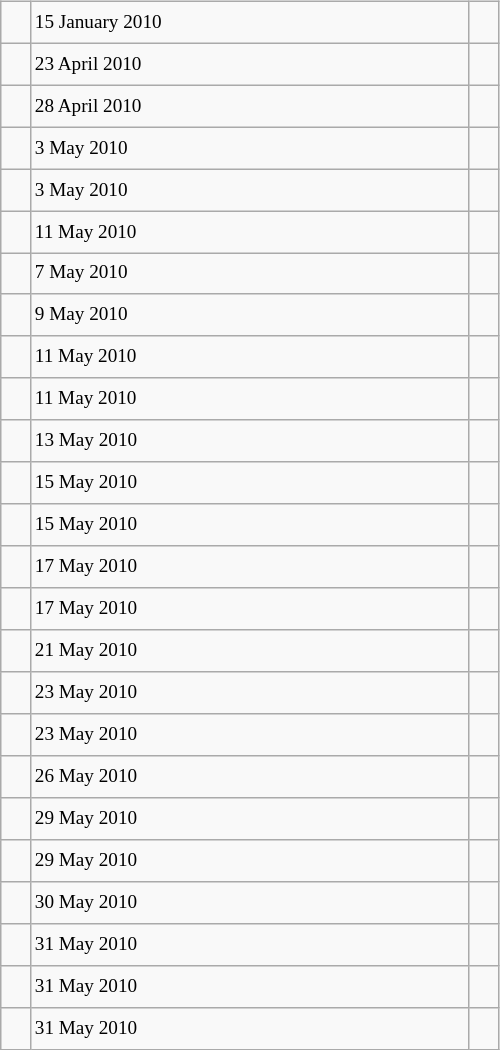<table class="wikitable" style="font-size: 80%; float: left; width: 26em; margin-right: 1em; height: 700px">
<tr>
<td></td>
<td>15 January 2010</td>
<td></td>
</tr>
<tr>
<td></td>
<td>23 April 2010</td>
<td></td>
</tr>
<tr>
<td></td>
<td>28 April 2010</td>
<td></td>
</tr>
<tr>
<td></td>
<td>3 May 2010</td>
<td></td>
</tr>
<tr>
<td></td>
<td>3 May 2010</td>
<td></td>
</tr>
<tr>
<td></td>
<td>11 May 2010</td>
<td></td>
</tr>
<tr>
<td></td>
<td>7 May 2010</td>
<td></td>
</tr>
<tr>
<td></td>
<td>9 May 2010</td>
<td></td>
</tr>
<tr>
<td></td>
<td>11 May 2010</td>
<td></td>
</tr>
<tr>
<td></td>
<td>11 May 2010</td>
<td></td>
</tr>
<tr>
<td></td>
<td>13 May 2010</td>
<td></td>
</tr>
<tr>
<td></td>
<td>15 May 2010</td>
<td></td>
</tr>
<tr>
<td></td>
<td>15 May 2010</td>
<td></td>
</tr>
<tr>
<td></td>
<td>17 May 2010</td>
<td></td>
</tr>
<tr>
<td></td>
<td>17 May 2010</td>
<td></td>
</tr>
<tr>
<td></td>
<td>21 May 2010</td>
<td></td>
</tr>
<tr>
<td></td>
<td>23 May 2010</td>
<td></td>
</tr>
<tr>
<td></td>
<td>23 May 2010</td>
<td></td>
</tr>
<tr>
<td></td>
<td>26 May 2010</td>
<td></td>
</tr>
<tr>
<td></td>
<td>29 May 2010</td>
<td></td>
</tr>
<tr>
<td></td>
<td>29 May 2010</td>
<td></td>
</tr>
<tr>
<td></td>
<td>30 May 2010</td>
<td></td>
</tr>
<tr>
<td></td>
<td>31 May 2010</td>
<td></td>
</tr>
<tr>
<td></td>
<td>31 May 2010</td>
<td></td>
</tr>
<tr>
<td></td>
<td>31 May 2010</td>
<td></td>
</tr>
</table>
